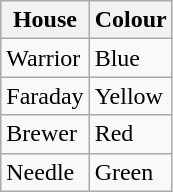<table class="wikitable sortable">
<tr>
<th>House</th>
<th>Colour</th>
</tr>
<tr>
<td>Warrior</td>
<td> Blue</td>
</tr>
<tr>
<td>Faraday</td>
<td> Yellow</td>
</tr>
<tr>
<td>Brewer</td>
<td> Red</td>
</tr>
<tr>
<td>Needle</td>
<td> Green</td>
</tr>
</table>
